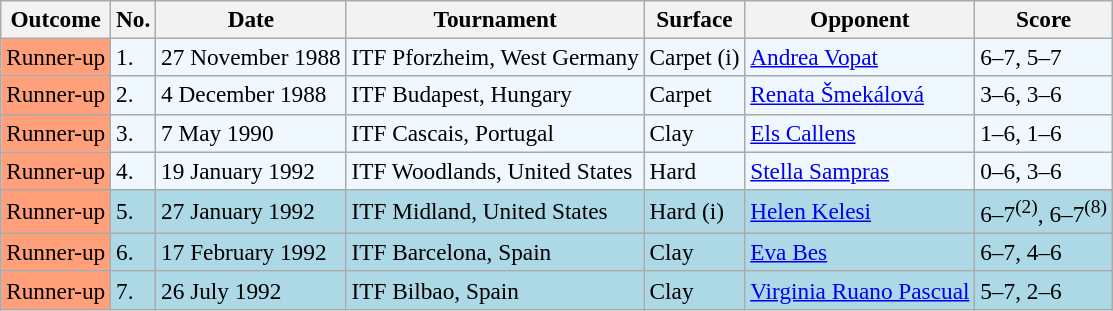<table class="sortable wikitable" style=font-size:97%>
<tr>
<th>Outcome</th>
<th>No.</th>
<th>Date</th>
<th>Tournament</th>
<th>Surface</th>
<th>Opponent</th>
<th class="unsortable">Score</th>
</tr>
<tr style="background:#f0f8ff;">
<td style="background:#ffa07a;">Runner-up</td>
<td>1.</td>
<td>27 November 1988</td>
<td>ITF Pforzheim, West Germany</td>
<td>Carpet (i)</td>
<td> <a href='#'>Andrea Vopat</a></td>
<td>6–7, 5–7</td>
</tr>
<tr style="background:#f0f8ff;">
<td style="background:#ffa07a;">Runner-up</td>
<td>2.</td>
<td>4 December 1988</td>
<td>ITF Budapest, Hungary</td>
<td>Carpet</td>
<td> <a href='#'>Renata Šmekálová</a></td>
<td>3–6, 3–6</td>
</tr>
<tr style="background:#f0f8ff;">
<td style="background:#ffa07a;">Runner-up</td>
<td>3.</td>
<td>7 May 1990</td>
<td>ITF Cascais, Portugal</td>
<td>Clay</td>
<td> <a href='#'>Els Callens</a></td>
<td>1–6, 1–6</td>
</tr>
<tr style="background:#f0f8ff;">
<td style="background:#ffa07a;">Runner-up</td>
<td>4.</td>
<td>19 January 1992</td>
<td>ITF Woodlands, United States</td>
<td>Hard</td>
<td> <a href='#'>Stella Sampras</a></td>
<td>0–6, 3–6</td>
</tr>
<tr style="background:lightblue;">
<td style="background:#ffa07a;">Runner-up</td>
<td>5.</td>
<td>27 January 1992</td>
<td>ITF Midland, United States</td>
<td>Hard (i)</td>
<td> <a href='#'>Helen Kelesi</a></td>
<td>6–7<sup>(2)</sup>, 6–7<sup>(8)</sup></td>
</tr>
<tr bgcolor="lightblue">
<td style="background:#ffa07a;">Runner-up</td>
<td>6.</td>
<td>17 February 1992</td>
<td>ITF Barcelona, Spain</td>
<td>Clay</td>
<td> <a href='#'>Eva Bes</a></td>
<td>6–7, 4–6</td>
</tr>
<tr bgcolor="lightblue">
<td style="background:#ffa07a;">Runner-up</td>
<td>7.</td>
<td>26 July 1992</td>
<td>ITF Bilbao, Spain</td>
<td>Clay</td>
<td> <a href='#'>Virginia Ruano Pascual</a></td>
<td>5–7, 2–6</td>
</tr>
</table>
